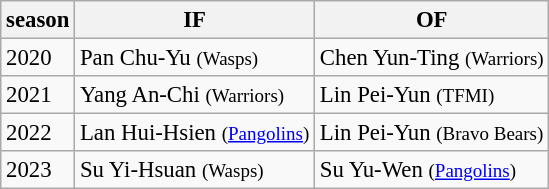<table class="wikitable" style="font-size:95%;">
<tr>
<th>season</th>
<th>IF</th>
<th>OF</th>
</tr>
<tr>
<td>2020</td>
<td>Pan Chu-Yu <small>(Wasps)</small></td>
<td>Chen Yun-Ting <small>(Warriors)</small></td>
</tr>
<tr>
<td>2021</td>
<td>Yang An-Chi <small>(Warriors)</small></td>
<td>Lin Pei-Yun <small>(TFMI)</small></td>
</tr>
<tr>
<td>2022</td>
<td>Lan Hui-Hsien <small>(<a href='#'>Pangolins</a>)</small></td>
<td>Lin Pei-Yun <small>(Bravo Bears)</small></td>
</tr>
<tr>
<td>2023</td>
<td>Su Yi-Hsuan <small>(Wasps)</small></td>
<td>Su Yu-Wen <small>(<a href='#'>Pangolins</a>)</small></td>
</tr>
</table>
